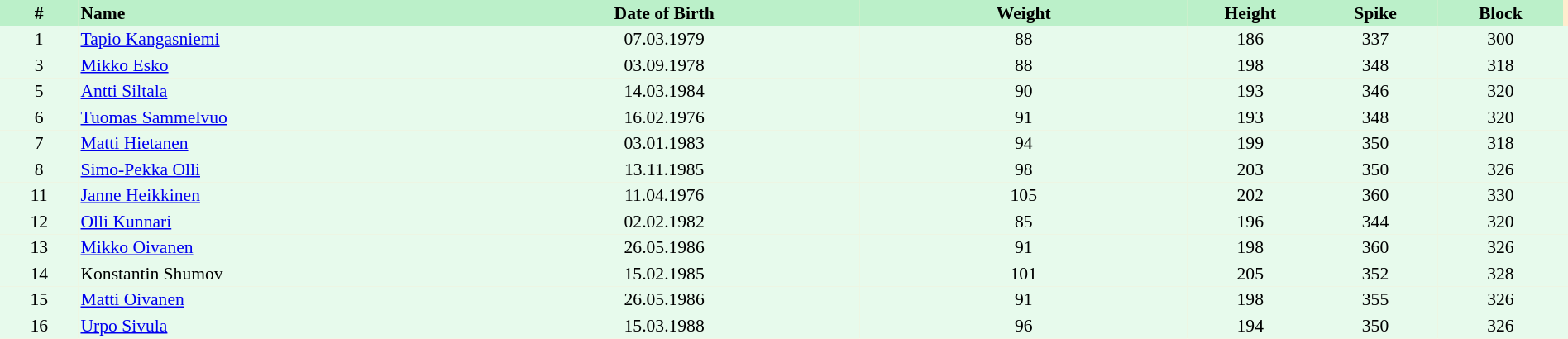<table border=0 cellpadding=2 cellspacing=0  |- bgcolor=#FFECCE style="text-align:center; font-size:90%;" width=100%>
<tr bgcolor=#BBF0C9>
<th width=5%>#</th>
<th width=25% align=left>Name</th>
<th width=25%>Date of Birth</th>
<th width=21%>Weight</th>
<th width=8%>Height</th>
<th width=8%>Spike</th>
<th width=8%>Block</th>
</tr>
<tr bgcolor=#E7FAEC>
<td>1</td>
<td align=left><a href='#'>Tapio Kangasniemi</a></td>
<td>07.03.1979</td>
<td>88</td>
<td>186</td>
<td>337</td>
<td>300</td>
<td></td>
</tr>
<tr bgcolor=#E7FAEC>
<td>3</td>
<td align=left><a href='#'>Mikko Esko</a></td>
<td>03.09.1978</td>
<td>88</td>
<td>198</td>
<td>348</td>
<td>318</td>
<td></td>
</tr>
<tr bgcolor=#E7FAEC>
<td>5</td>
<td align=left><a href='#'>Antti Siltala</a></td>
<td>14.03.1984</td>
<td>90</td>
<td>193</td>
<td>346</td>
<td>320</td>
<td></td>
</tr>
<tr bgcolor=#E7FAEC>
<td>6</td>
<td align=left><a href='#'>Tuomas Sammelvuo</a></td>
<td>16.02.1976</td>
<td>91</td>
<td>193</td>
<td>348</td>
<td>320</td>
<td></td>
</tr>
<tr bgcolor=#E7FAEC>
<td>7</td>
<td align=left><a href='#'>Matti Hietanen</a></td>
<td>03.01.1983</td>
<td>94</td>
<td>199</td>
<td>350</td>
<td>318</td>
<td></td>
</tr>
<tr bgcolor=#E7FAEC>
<td>8</td>
<td align=left><a href='#'>Simo-Pekka Olli</a></td>
<td>13.11.1985</td>
<td>98</td>
<td>203</td>
<td>350</td>
<td>326</td>
<td></td>
</tr>
<tr bgcolor=#E7FAEC>
<td>11</td>
<td align=left><a href='#'>Janne Heikkinen</a></td>
<td>11.04.1976</td>
<td>105</td>
<td>202</td>
<td>360</td>
<td>330</td>
<td></td>
</tr>
<tr bgcolor=#E7FAEC>
<td>12</td>
<td align=left><a href='#'>Olli Kunnari</a></td>
<td>02.02.1982</td>
<td>85</td>
<td>196</td>
<td>344</td>
<td>320</td>
<td></td>
</tr>
<tr bgcolor=#E7FAEC>
<td>13</td>
<td align=left><a href='#'>Mikko Oivanen</a></td>
<td>26.05.1986</td>
<td>91</td>
<td>198</td>
<td>360</td>
<td>326</td>
<td></td>
</tr>
<tr bgcolor=#E7FAEC>
<td>14</td>
<td align=left>Konstantin Shumov</td>
<td>15.02.1985</td>
<td>101</td>
<td>205</td>
<td>352</td>
<td>328</td>
<td></td>
</tr>
<tr bgcolor=#E7FAEC>
<td>15</td>
<td align=left><a href='#'>Matti Oivanen</a></td>
<td>26.05.1986</td>
<td>91</td>
<td>198</td>
<td>355</td>
<td>326</td>
<td></td>
</tr>
<tr bgcolor=#E7FAEC>
<td>16</td>
<td align=left><a href='#'>Urpo Sivula</a></td>
<td>15.03.1988</td>
<td>96</td>
<td>194</td>
<td>350</td>
<td>326</td>
<td></td>
</tr>
</table>
